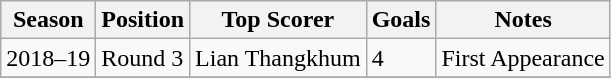<table class="wikitable">
<tr>
<th>Season</th>
<th>Position</th>
<th>Top Scorer</th>
<th>Goals</th>
<th>Notes</th>
</tr>
<tr>
<td>2018–19</td>
<td>Round 3</td>
<td>Lian Thangkhum</td>
<td>4</td>
<td>First Appearance</td>
</tr>
<tr>
</tr>
</table>
